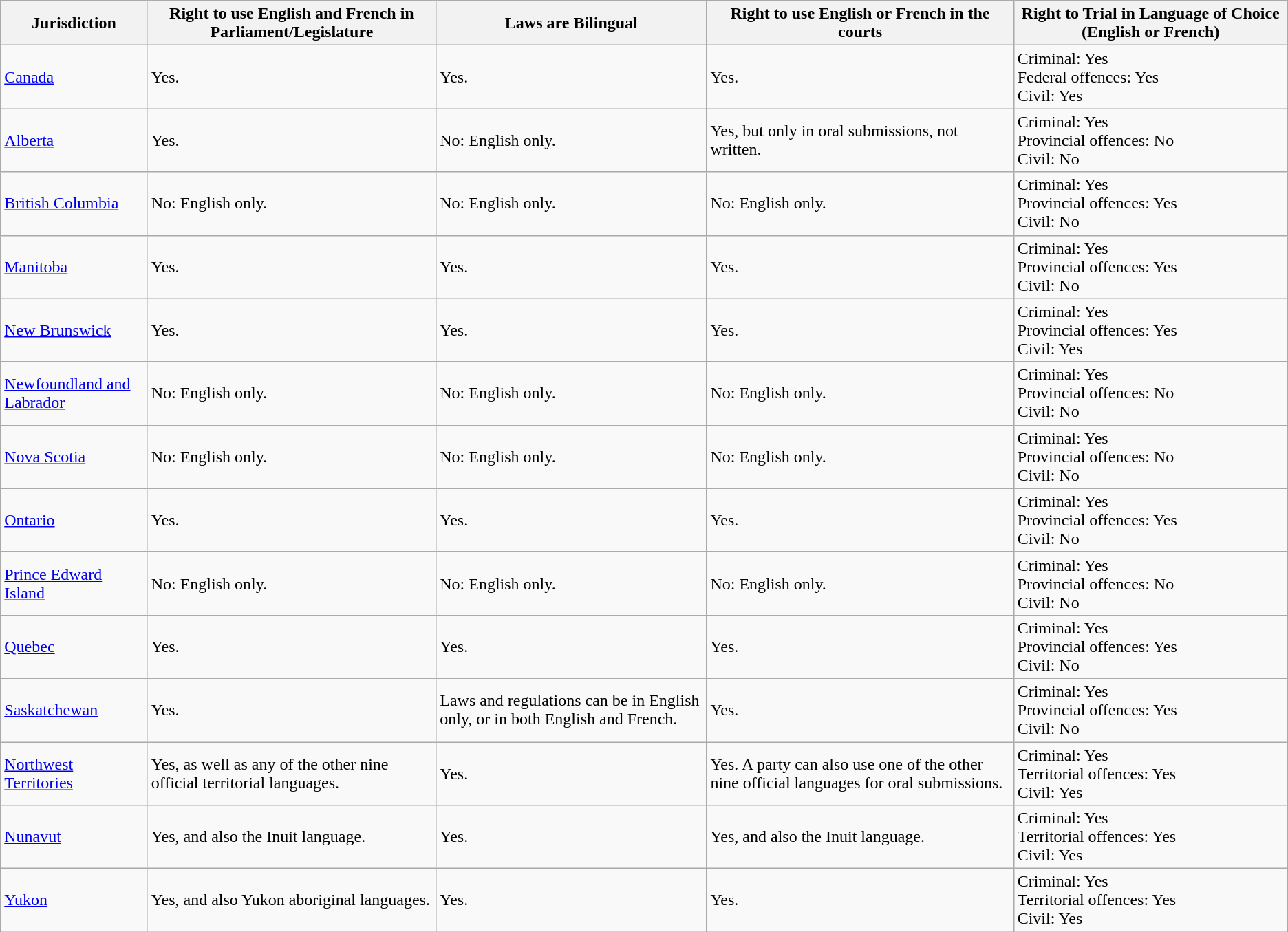<table class="wikitable">
<tr>
<th>Jurisdiction</th>
<th style="text-align:center">Right to use English and French in Parliament/Legislature</th>
<th style="text-align:center">Laws are Bilingual</th>
<th style="text-align:center">Right to use English or French in the courts</th>
<th style="text-align:center">Right to Trial in Language of Choice (English or French)</th>
</tr>
<tr>
<td><a href='#'>Canada</a></td>
<td>Yes.</td>
<td>Yes.</td>
<td>Yes.</td>
<td>Criminal: Yes<br>Federal offences: Yes<br>Civil:  Yes</td>
</tr>
<tr>
<td><a href='#'>Alberta</a></td>
<td>Yes.</td>
<td>No:  English only.</td>
<td>Yes, but only in oral submissions, not written.</td>
<td>Criminal:  Yes<br>Provincial offences: No <br>Civil:  No</td>
</tr>
<tr>
<td><a href='#'>British Columbia</a></td>
<td>No:  English only.</td>
<td>No: English only.</td>
<td>No:  English only.</td>
<td>Criminal: Yes<br>Provincial offences: Yes<br>Civil: No</td>
</tr>
<tr>
<td><a href='#'>Manitoba</a></td>
<td>Yes.</td>
<td>Yes.</td>
<td>Yes.</td>
<td>Criminal:  Yes<br>Provincial offences: Yes<br> Civil: No</td>
</tr>
<tr>
<td><a href='#'>New Brunswick</a></td>
<td>Yes.</td>
<td>Yes.</td>
<td>Yes.</td>
<td>Criminal: Yes<br>Provincial offences: Yes<br>Civil:  Yes</td>
</tr>
<tr>
<td><a href='#'>Newfoundland and Labrador</a></td>
<td>No:  English only.</td>
<td>No: English only.</td>
<td>No:  English only.</td>
<td>Criminal: Yes<br>Provincial offences: No<br>Civil: No</td>
</tr>
<tr>
<td><a href='#'>Nova Scotia</a></td>
<td>No:  English only.</td>
<td>No:  English only.</td>
<td>No:  English only.</td>
<td>Criminal: Yes<br>Provincial offences: No<br>Civil: No</td>
</tr>
<tr>
<td><a href='#'>Ontario</a></td>
<td>Yes.</td>
<td>Yes.</td>
<td>Yes.</td>
<td>Criminal:  Yes<br>Provincial offences: Yes<br>Civil:  No</td>
</tr>
<tr>
<td><a href='#'>Prince Edward Island</a></td>
<td>No:  English only.</td>
<td>No:  English only.</td>
<td>No:  English only.</td>
<td>Criminal:  Yes<br>Provincial offences: No<br>Civil: No</td>
</tr>
<tr>
<td><a href='#'>Quebec</a></td>
<td>Yes.</td>
<td>Yes.</td>
<td>Yes.</td>
<td>Criminal: Yes<br>Provincial offences: Yes<br>Civil: No</td>
</tr>
<tr>
<td><a href='#'>Saskatchewan</a></td>
<td>Yes.</td>
<td>Laws and regulations can be in English only, or in both English and French.</td>
<td>Yes.</td>
<td>Criminal: Yes<br>Provincial offences: Yes<br>Civil:  No</td>
</tr>
<tr>
<td><a href='#'>Northwest Territories</a></td>
<td>Yes, as well as any of the other nine official territorial languages.</td>
<td>Yes.</td>
<td>Yes.  A party can also use one of the other nine official languages for oral submissions.</td>
<td>Criminal:  Yes<br>Territorial offences: Yes<br>Civil: Yes</td>
</tr>
<tr>
<td><a href='#'>Nunavut</a></td>
<td>Yes, and also the Inuit language.</td>
<td>Yes.</td>
<td>Yes, and also the Inuit language.</td>
<td>Criminal: Yes<br>Territorial offences: Yes<br>Civil: Yes</td>
</tr>
<tr>
<td><a href='#'>Yukon</a></td>
<td>Yes, and also Yukon aboriginal languages.</td>
<td>Yes.</td>
<td>Yes.</td>
<td>Criminal: Yes<br>Territorial offences: Yes<br>Civil: Yes</td>
</tr>
</table>
